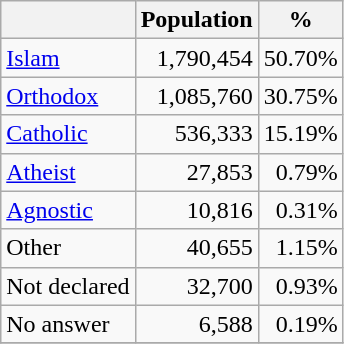<table class="wikitable">
<tr>
<th></th>
<th>Population</th>
<th>%</th>
</tr>
<tr>
<td><a href='#'>Islam</a></td>
<td align=right>1,790,454</td>
<td align=right>50.70%</td>
</tr>
<tr>
<td align=left><a href='#'>Orthodox</a></td>
<td align=right>1,085,760</td>
<td align=right>30.75%</td>
</tr>
<tr>
<td align=left><a href='#'>Catholic</a></td>
<td align=right>536,333</td>
<td align=right>15.19%</td>
</tr>
<tr>
<td align=left><a href='#'>Atheist</a></td>
<td align=right>27,853</td>
<td align=right>0.79%</td>
</tr>
<tr>
<td align=left><a href='#'>Agnostic</a></td>
<td align=right>10,816</td>
<td align=right>0.31%</td>
</tr>
<tr>
<td align=left>Other</td>
<td align=right>40,655</td>
<td align=right>1.15%</td>
</tr>
<tr>
<td align=left>Not declared</td>
<td align=right>32,700</td>
<td align=right>0.93%</td>
</tr>
<tr>
<td align=left>No answer</td>
<td align=right>6,588</td>
<td align=right>0.19%</td>
</tr>
<tr>
</tr>
</table>
